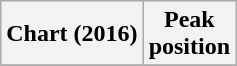<table class="wikitable sortable plainrowheaders" style="text-align:center">
<tr>
<th scope="col">Chart (2016)</th>
<th scope="col">Peak<br>position</th>
</tr>
<tr>
</tr>
</table>
